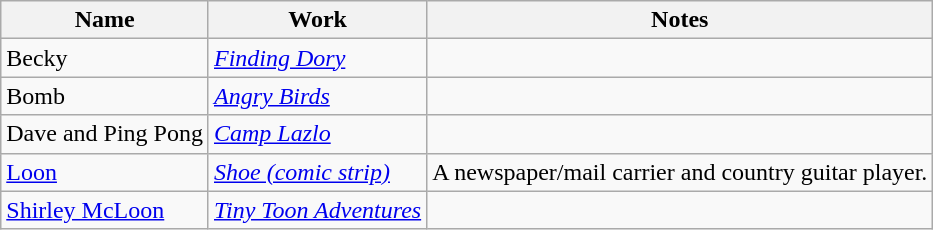<table class="wikitable">
<tr>
<th>Name</th>
<th>Work</th>
<th>Notes</th>
</tr>
<tr>
<td>Becky</td>
<td><em><a href='#'>Finding Dory</a></em></td>
<td></td>
</tr>
<tr>
<td>Bomb</td>
<td><em><a href='#'>Angry Birds</a></em></td>
<td></td>
</tr>
<tr>
<td>Dave and Ping Pong</td>
<td><em><a href='#'>Camp Lazlo</a></em></td>
<td></td>
</tr>
<tr>
<td><a href='#'>Loon</a></td>
<td><em><a href='#'>Shoe (comic strip)</a></em></td>
<td>A newspaper/mail carrier and country guitar player.</td>
</tr>
<tr>
<td><a href='#'>Shirley McLoon</a></td>
<td><em><a href='#'>Tiny Toon Adventures</a></em></td>
<td></td>
</tr>
</table>
